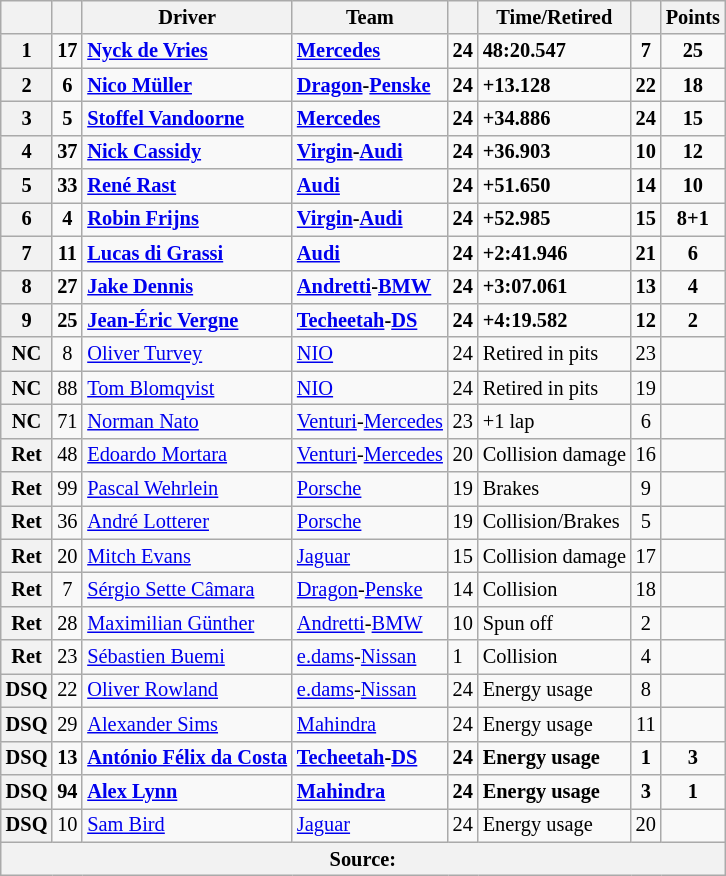<table class="wikitable sortable" style="font-size: 85%">
<tr>
<th scope="col"></th>
<th scope="col"></th>
<th scope="col">Driver</th>
<th scope="col">Team</th>
<th scope="col"></th>
<th scope="col" class="unsortable">Time/Retired</th>
<th scope="col"></th>
<th scope="col">Points</th>
</tr>
<tr>
<th scope="row">1</th>
<td align="center"><strong>17</strong></td>
<td data-sort-value="DEV"> <strong><a href='#'>Nyck de Vries</a></strong></td>
<td><strong><a href='#'>Mercedes</a></strong></td>
<td><strong>24</strong></td>
<td><strong>48:20.547</strong></td>
<td align="center"><strong>7</strong></td>
<td align="center"><strong>25</strong></td>
</tr>
<tr>
<th scope="row">2</th>
<td align="center"><strong>6</strong></td>
<td data-sort-value="MUL"> <strong><a href='#'>Nico Müller</a></strong></td>
<td><strong><a href='#'>Dragon</a>-<a href='#'>Penske</a></strong></td>
<td><strong>24</strong></td>
<td><strong>+13.128</strong></td>
<td align="center"><strong>22</strong></td>
<td align="center"><strong>18</strong></td>
</tr>
<tr>
<th scope="row">3</th>
<td align="center"><strong>5</strong></td>
<td data-sort-value="VAN"> <strong><a href='#'>Stoffel Vandoorne</a></strong></td>
<td><strong><a href='#'>Mercedes</a></strong></td>
<td><strong>24</strong></td>
<td><strong>+34.886</strong></td>
<td align="center"><strong>24</strong></td>
<td align="center"><strong>15</strong></td>
</tr>
<tr>
<th scope="row">4</th>
<td align="center"><strong>37</strong></td>
<td data-sort-value="CAS"> <strong><a href='#'>Nick Cassidy</a></strong></td>
<td><strong><a href='#'>Virgin</a>-<a href='#'>Audi</a></strong></td>
<td><strong>24</strong></td>
<td><strong>+36.903</strong></td>
<td align="center"><strong>10</strong></td>
<td align="center"><strong>12</strong></td>
</tr>
<tr>
<th scope="row">5</th>
<td align="center"><strong>33</strong></td>
<td data-sort-value="RAS"> <strong><a href='#'>René Rast</a></strong></td>
<td><strong><a href='#'>Audi</a></strong></td>
<td><strong>24</strong></td>
<td><strong>+51.650</strong></td>
<td align="center"><strong>14</strong></td>
<td align="center"><strong>10</strong></td>
</tr>
<tr>
<th scope="row">6</th>
<td align="center"><strong>4</strong></td>
<td data-sort-value="FRI"> <strong><a href='#'>Robin Frijns</a></strong></td>
<td><strong><a href='#'>Virgin</a>-<a href='#'>Audi</a></strong></td>
<td><strong>24</strong></td>
<td><strong>+52.985</strong></td>
<td align="center"><strong>15</strong></td>
<td align="center"><strong>8+1</strong></td>
</tr>
<tr>
<th scope="row">7</th>
<td align="center"><strong>11</strong></td>
<td data-sort-value="DIG"> <strong><a href='#'>Lucas di Grassi</a></strong></td>
<td><strong><a href='#'>Audi</a></strong></td>
<td><strong>24</strong></td>
<td><strong>+2:41.946</strong></td>
<td align="center"><strong>21</strong></td>
<td align="center"><strong>6</strong></td>
</tr>
<tr>
<th scope="row">8</th>
<td align="center"><strong>27</strong></td>
<td data-sort-value="DEN"> <strong><a href='#'>Jake Dennis</a></strong></td>
<td><strong><a href='#'>Andretti</a>-<a href='#'>BMW</a></strong></td>
<td><strong>24</strong></td>
<td><strong>+3:07.061</strong></td>
<td align="center"><strong>13</strong></td>
<td align="center"><strong>4</strong></td>
</tr>
<tr>
<th scope="row">9</th>
<td align="center"><strong>25</strong></td>
<td data-sort-value="JEV"> <strong><a href='#'>Jean-Éric Vergne</a></strong></td>
<td><strong><a href='#'>Techeetah</a>-<a href='#'>DS</a></strong></td>
<td><strong>24</strong></td>
<td><strong>+4:19.582</strong></td>
<td align="center"><strong>12</strong></td>
<td align="center"><strong>2</strong></td>
</tr>
<tr>
<th scope="row">NC</th>
<td align="center">8</td>
<td data-sort-value="TUR"> <a href='#'>Oliver Turvey</a></td>
<td><a href='#'>NIO</a></td>
<td>24</td>
<td>Retired in pits</td>
<td align="center">23</td>
<td align="center"></td>
</tr>
<tr>
<th scope="row">NC</th>
<td align="center">88</td>
<td data-sort-value="BLO"> <a href='#'>Tom Blomqvist</a></td>
<td><a href='#'>NIO</a></td>
<td>24</td>
<td>Retired in pits</td>
<td align="center">19</td>
<td align="center"></td>
</tr>
<tr>
<th scope="row">NC</th>
<td align="center">71</td>
<td data-sort-value="NAT"> <a href='#'>Norman Nato</a></td>
<td><a href='#'>Venturi</a>-<a href='#'>Mercedes</a></td>
<td>23</td>
<td>+1 lap</td>
<td align="center">6</td>
<td align="center"></td>
</tr>
<tr>
<th scope="row">Ret</th>
<td align="center">48</td>
<td data-sort-value="MOR"> <a href='#'>Edoardo Mortara</a></td>
<td><a href='#'>Venturi</a>-<a href='#'>Mercedes</a></td>
<td>20</td>
<td>Collision damage</td>
<td align="center">16</td>
<td align="center"></td>
</tr>
<tr>
<th scope="row">Ret</th>
<td align="center">99</td>
<td data-sort-value="WEH"> <a href='#'>Pascal Wehrlein</a></td>
<td><a href='#'>Porsche</a></td>
<td>19</td>
<td>Brakes</td>
<td align="center">9</td>
<td align="center"></td>
</tr>
<tr>
<th scope="row">Ret</th>
<td align="center">36</td>
<td data-sort-value="LOT"> <a href='#'>André Lotterer</a></td>
<td><a href='#'>Porsche</a></td>
<td>19</td>
<td>Collision/Brakes</td>
<td align="center">5</td>
<td align="center"></td>
</tr>
<tr>
<th scope="row">Ret</th>
<td align="center">20</td>
<td data-sort-value="EVA"> <a href='#'>Mitch Evans</a></td>
<td><a href='#'>Jaguar</a></td>
<td>15</td>
<td>Collision damage</td>
<td align="center">17</td>
<td align="center"></td>
</tr>
<tr>
<th scope="row">Ret</th>
<td align="center">7</td>
<td data-sort-value="SET"> <a href='#'>Sérgio Sette Câmara</a></td>
<td><a href='#'>Dragon</a>-<a href='#'>Penske</a></td>
<td>14</td>
<td>Collision</td>
<td align="center">18</td>
<td align="center"></td>
</tr>
<tr>
<th scope="row">Ret</th>
<td align="center">28</td>
<td data-sort-value="GUE"> <a href='#'>Maximilian Günther</a></td>
<td><a href='#'>Andretti</a>-<a href='#'>BMW</a></td>
<td>10</td>
<td>Spun off</td>
<td align="center">2</td>
<td align="center"></td>
</tr>
<tr>
<th scope="row">Ret</th>
<td align="center">23</td>
<td data-sort-value="BUE"> <a href='#'>Sébastien Buemi</a></td>
<td><a href='#'>e.dams</a>-<a href='#'>Nissan</a></td>
<td>1</td>
<td>Collision</td>
<td align="center">4</td>
<td align="center"></td>
</tr>
<tr>
<th scope="row">DSQ</th>
<td align="center">22</td>
<td data-sort-value="ROW"> <a href='#'>Oliver Rowland</a></td>
<td><a href='#'>e.dams</a>-<a href='#'>Nissan</a></td>
<td>24</td>
<td>Energy usage</td>
<td align="center">8</td>
<td align="center"></td>
</tr>
<tr>
<th scope="row">DSQ</th>
<td align="center">29</td>
<td data-sort-value="SIM"> <a href='#'>Alexander Sims</a></td>
<td><a href='#'>Mahindra</a></td>
<td>24</td>
<td>Energy usage</td>
<td align="center">11</td>
<td align="center"></td>
</tr>
<tr>
<th scope="row">DSQ</th>
<td align="center"><strong>13</strong></td>
<td data-sort-value="DAC"> <strong><a href='#'>António Félix da Costa</a></strong></td>
<td><strong><a href='#'>Techeetah</a>-<a href='#'>DS</a></strong></td>
<td><strong>24</strong></td>
<td><strong>Energy usage</strong></td>
<td align="center"><strong>1</strong></td>
<td align="center"><strong>3</strong></td>
</tr>
<tr>
<th scope="row">DSQ</th>
<td align="center"><strong>94</strong></td>
<td data-sort-value="LYN"> <strong><a href='#'>Alex Lynn</a></strong></td>
<td><strong><a href='#'>Mahindra</a></strong></td>
<td><strong>24</strong></td>
<td><strong>Energy usage</strong></td>
<td align="center"><strong>3</strong></td>
<td align="center"><strong>1</strong></td>
</tr>
<tr>
<th scope="row">DSQ</th>
<td align="center">10</td>
<td data-sort-value="BIR"> <a href='#'>Sam Bird</a></td>
<td><a href='#'>Jaguar</a></td>
<td>24</td>
<td>Energy usage</td>
<td align="center">20</td>
<td align="center"></td>
</tr>
<tr>
<th colspan="8">Source:</th>
</tr>
</table>
